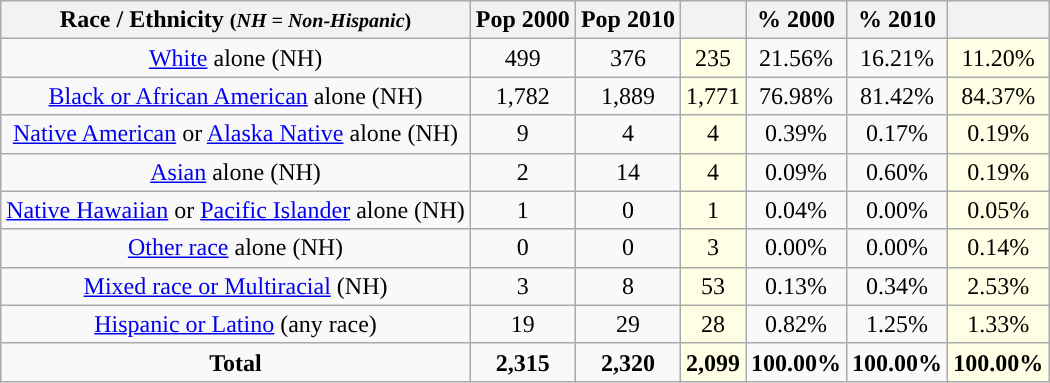<table class="wikitable" style="text-align:center;">
<tr>
<th>Race / Ethnicity <small>(<em>NH = Non-Hispanic</em>)</small></th>
<th>Pop 2000</th>
<th>Pop 2010</th>
<th></th>
<th>% 2000</th>
<th>% 2010</th>
<th></th>
</tr>
<tr>
<td><a href='#'>White</a> alone (NH)</td>
<td>499</td>
<td>376</td>
<td style='background: #ffffe6;'>235</td>
<td>21.56%</td>
<td>16.21%</td>
<td style='background: #ffffe6;'>11.20%</td>
</tr>
<tr>
<td><a href='#'>Black or African American</a> alone (NH)</td>
<td>1,782</td>
<td>1,889</td>
<td style='background: #ffffe6;'>1,771</td>
<td>76.98%</td>
<td>81.42%</td>
<td style='background: #ffffe6;'>84.37%</td>
</tr>
<tr>
<td><a href='#'>Native American</a> or <a href='#'>Alaska Native</a> alone (NH)</td>
<td>9</td>
<td>4</td>
<td style='background: #ffffe6;'>4</td>
<td>0.39%</td>
<td>0.17%</td>
<td style='background: #ffffe6;'>0.19%</td>
</tr>
<tr>
<td><a href='#'>Asian</a> alone (NH)</td>
<td>2</td>
<td>14</td>
<td style='background: #ffffe6;'>4</td>
<td>0.09%</td>
<td>0.60%</td>
<td style='background: #ffffe6;'>0.19%</td>
</tr>
<tr>
<td><a href='#'>Native Hawaiian</a> or <a href='#'>Pacific Islander</a> alone (NH)</td>
<td>1</td>
<td>0</td>
<td style='background: #ffffe6;'>1</td>
<td>0.04%</td>
<td>0.00%</td>
<td style='background: #ffffe6;'>0.05%</td>
</tr>
<tr>
<td><a href='#'>Other race</a> alone (NH)</td>
<td>0</td>
<td>0</td>
<td style='background: #ffffe6;'>3</td>
<td>0.00%</td>
<td>0.00%</td>
<td style='background: #ffffe6;'>0.14%</td>
</tr>
<tr>
<td><a href='#'>Mixed race or Multiracial</a> (NH)</td>
<td>3</td>
<td>8</td>
<td style='background: #ffffe6;'>53</td>
<td>0.13%</td>
<td>0.34%</td>
<td style='background: #ffffe6;'>2.53%</td>
</tr>
<tr>
<td><a href='#'>Hispanic or Latino</a> (any race)</td>
<td>19</td>
<td>29</td>
<td style='background: #ffffe6;'>28</td>
<td>0.82%</td>
<td>1.25%</td>
<td style='background: #ffffe6;'>1.33%</td>
</tr>
<tr>
<td><strong>Total</strong></td>
<td><strong>2,315</strong></td>
<td><strong>2,320</strong></td>
<td style='background: #ffffe6;'><strong>2,099</strong></td>
<td><strong>100.00%</strong></td>
<td><strong>100.00%</strong></td>
<td style='background: #ffffe6;'><strong>100.00%</strong></td>
</tr>
</table>
